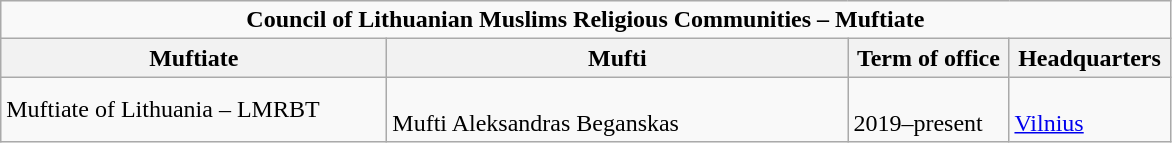<table class=wikitable>
<tr>
<td colspan=4 align=center><strong>Council of Lithuanian Muslims Religious Communities – Muftiate</strong></td>
</tr>
<tr>
<th scope="row" width="250">Muftiate</th>
<th scope="row" width="300">Mufti</th>
<th scope="row" width="100">Term of office</th>
<th scope="row" width="100">Headquarters</th>
</tr>
<tr>
<td>Muftiate of Lithuania – LMRBT</td>
<td><br>Mufti Aleksandras Beganskas</td>
<td><br>2019–present</td>
<td><br><a href='#'>Vilnius</a></td>
</tr>
</table>
